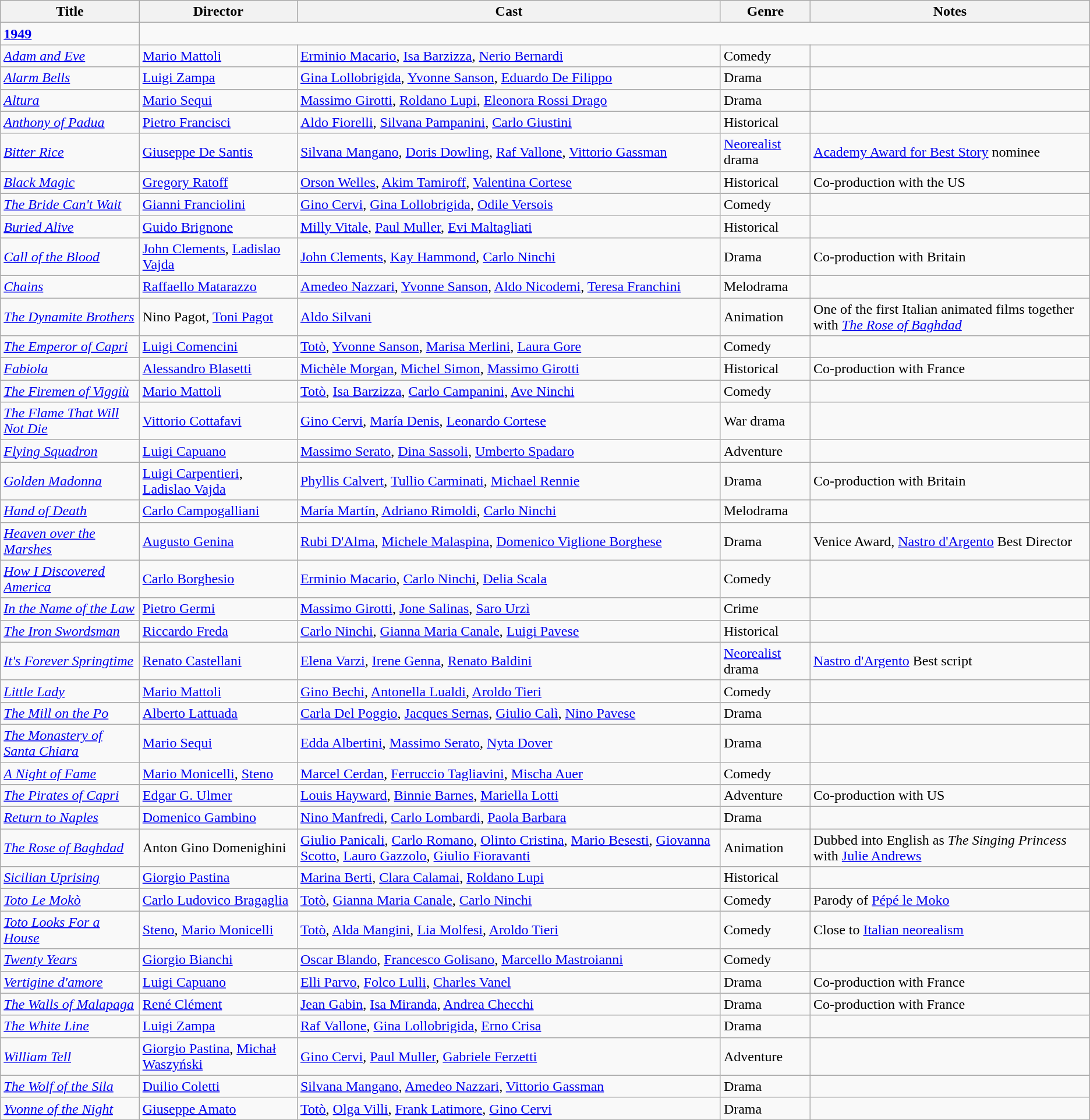<table class="wikitable">
<tr>
<th>Title</th>
<th>Director</th>
<th>Cast</th>
<th>Genre</th>
<th>Notes</th>
</tr>
<tr>
<td><strong><a href='#'>1949</a></strong></td>
</tr>
<tr>
<td><em><a href='#'>Adam and Eve</a></em></td>
<td><a href='#'>Mario Mattoli</a></td>
<td><a href='#'>Erminio Macario</a>, <a href='#'>Isa Barzizza</a>, <a href='#'>Nerio Bernardi</a></td>
<td>Comedy</td>
<td></td>
</tr>
<tr>
<td><em><a href='#'>Alarm Bells</a></em></td>
<td><a href='#'>Luigi Zampa</a></td>
<td><a href='#'>Gina Lollobrigida</a>, <a href='#'>Yvonne Sanson</a>, <a href='#'>Eduardo De Filippo</a></td>
<td>Drama</td>
<td></td>
</tr>
<tr>
<td><em><a href='#'>Altura</a></em></td>
<td><a href='#'>Mario Sequi</a></td>
<td><a href='#'>Massimo Girotti</a>, <a href='#'>Roldano Lupi</a>, <a href='#'>Eleonora Rossi Drago</a></td>
<td>Drama</td>
<td></td>
</tr>
<tr>
<td><em><a href='#'>Anthony of Padua</a></em></td>
<td><a href='#'>Pietro Francisci</a></td>
<td><a href='#'>Aldo Fiorelli</a>, <a href='#'>Silvana Pampanini</a>, <a href='#'>Carlo Giustini</a></td>
<td>Historical</td>
<td></td>
</tr>
<tr>
<td><em><a href='#'>Bitter Rice</a></em></td>
<td><a href='#'>Giuseppe De Santis</a></td>
<td><a href='#'>Silvana Mangano</a>, <a href='#'>Doris Dowling</a>, <a href='#'>Raf Vallone</a>, <a href='#'>Vittorio Gassman</a></td>
<td><a href='#'>Neorealist</a> drama</td>
<td><a href='#'>Academy Award for Best Story</a>  nominee</td>
</tr>
<tr>
<td><em><a href='#'>Black Magic</a></em></td>
<td><a href='#'>Gregory Ratoff</a></td>
<td><a href='#'>Orson Welles</a>, <a href='#'>Akim Tamiroff</a>, <a href='#'>Valentina Cortese</a></td>
<td>Historical</td>
<td>Co-production with the US</td>
</tr>
<tr>
<td><em><a href='#'>The Bride Can't Wait</a></em></td>
<td><a href='#'>Gianni Franciolini</a></td>
<td><a href='#'>Gino Cervi</a>, <a href='#'>Gina Lollobrigida</a>, <a href='#'>Odile Versois</a></td>
<td>Comedy</td>
<td></td>
</tr>
<tr>
<td><em><a href='#'>Buried Alive</a></em></td>
<td><a href='#'>Guido Brignone</a></td>
<td><a href='#'>Milly Vitale</a>, <a href='#'>Paul Muller</a>, <a href='#'>Evi Maltagliati</a></td>
<td>Historical</td>
<td></td>
</tr>
<tr>
<td><em><a href='#'>Call of the Blood</a></em></td>
<td><a href='#'>John Clements</a>, <a href='#'>Ladislao Vajda</a></td>
<td><a href='#'>John Clements</a>, <a href='#'>Kay Hammond</a>, <a href='#'>Carlo Ninchi</a></td>
<td>Drama</td>
<td>Co-production with Britain</td>
</tr>
<tr>
<td><em><a href='#'>Chains</a></em></td>
<td><a href='#'>Raffaello Matarazzo</a></td>
<td><a href='#'>Amedeo Nazzari</a>, <a href='#'>Yvonne Sanson</a>, <a href='#'>Aldo Nicodemi</a>, <a href='#'>Teresa Franchini</a></td>
<td>Melodrama</td>
<td></td>
</tr>
<tr>
<td><em><a href='#'>The Dynamite Brothers</a></em></td>
<td>Nino Pagot, <a href='#'>Toni Pagot</a></td>
<td><a href='#'>Aldo Silvani</a></td>
<td>Animation</td>
<td>One of the first Italian animated films together with <em><a href='#'>The Rose of Baghdad</a></em></td>
</tr>
<tr>
<td><em><a href='#'>The Emperor of Capri</a></em></td>
<td><a href='#'>Luigi Comencini</a></td>
<td><a href='#'>Totò</a>, <a href='#'>Yvonne Sanson</a>, <a href='#'>Marisa Merlini</a>, <a href='#'>Laura Gore</a></td>
<td>Comedy</td>
<td></td>
</tr>
<tr>
<td><em><a href='#'>Fabiola</a></em></td>
<td><a href='#'>Alessandro Blasetti</a></td>
<td><a href='#'>Michèle Morgan</a>, <a href='#'>Michel Simon</a>, <a href='#'>Massimo Girotti</a></td>
<td>Historical</td>
<td>Co-production with France</td>
</tr>
<tr>
<td><em><a href='#'>The Firemen of Viggiù</a></em></td>
<td><a href='#'>Mario Mattoli</a></td>
<td><a href='#'>Totò</a>, <a href='#'>Isa Barzizza</a>, <a href='#'>Carlo Campanini</a>, <a href='#'>Ave Ninchi</a></td>
<td>Comedy</td>
<td></td>
</tr>
<tr>
<td><em><a href='#'>The Flame That Will Not Die</a></em></td>
<td><a href='#'>Vittorio Cottafavi</a></td>
<td><a href='#'>Gino Cervi</a>, <a href='#'>María Denis</a>, <a href='#'>Leonardo Cortese</a></td>
<td>War drama</td>
<td></td>
</tr>
<tr>
<td><em><a href='#'>Flying Squadron</a></em></td>
<td><a href='#'>Luigi Capuano</a></td>
<td><a href='#'>Massimo Serato</a>, <a href='#'>Dina Sassoli</a>, <a href='#'>Umberto Spadaro</a></td>
<td>Adventure</td>
<td></td>
</tr>
<tr>
<td><em><a href='#'>Golden Madonna</a></em></td>
<td><a href='#'>Luigi Carpentieri</a>, <a href='#'>Ladislao Vajda</a></td>
<td><a href='#'>Phyllis Calvert</a>, <a href='#'>Tullio Carminati</a>, <a href='#'>Michael Rennie</a></td>
<td>Drama</td>
<td>Co-production with Britain</td>
</tr>
<tr>
<td><em><a href='#'>Hand of Death</a></em></td>
<td><a href='#'>Carlo Campogalliani</a></td>
<td><a href='#'>María Martín</a>, <a href='#'>Adriano Rimoldi</a>, <a href='#'>Carlo Ninchi</a></td>
<td>Melodrama</td>
<td></td>
</tr>
<tr>
<td><em><a href='#'>Heaven over the Marshes</a></em></td>
<td><a href='#'>Augusto Genina</a></td>
<td><a href='#'>Rubi D'Alma</a>, <a href='#'>Michele Malaspina</a>, <a href='#'>Domenico Viglione Borghese</a></td>
<td>Drama</td>
<td>Venice Award, <a href='#'>Nastro d'Argento</a> Best Director</td>
</tr>
<tr>
<td><em><a href='#'>How I Discovered America</a></em></td>
<td><a href='#'>Carlo Borghesio</a></td>
<td><a href='#'>Erminio Macario</a>, <a href='#'>Carlo Ninchi</a>, <a href='#'>Delia Scala</a></td>
<td>Comedy</td>
<td></td>
</tr>
<tr>
<td><em><a href='#'>In the Name of the Law</a></em></td>
<td><a href='#'>Pietro Germi</a></td>
<td><a href='#'>Massimo Girotti</a>, <a href='#'>Jone Salinas</a>, <a href='#'>Saro Urzì</a></td>
<td>Crime</td>
<td></td>
</tr>
<tr>
<td><em><a href='#'>The Iron Swordsman</a></em></td>
<td><a href='#'>Riccardo Freda</a></td>
<td><a href='#'>Carlo Ninchi</a>, <a href='#'>Gianna Maria Canale</a>, <a href='#'>Luigi Pavese</a></td>
<td>Historical</td>
<td></td>
</tr>
<tr>
<td><em><a href='#'>It's Forever Springtime</a></em></td>
<td><a href='#'>Renato Castellani</a></td>
<td><a href='#'>Elena Varzi</a>, <a href='#'>Irene Genna</a>, <a href='#'>Renato Baldini</a></td>
<td><a href='#'>Neorealist</a> drama</td>
<td><a href='#'>Nastro d'Argento</a> Best script</td>
</tr>
<tr>
<td><em><a href='#'>Little Lady</a></em></td>
<td><a href='#'>Mario Mattoli</a></td>
<td><a href='#'>Gino Bechi</a>, <a href='#'>Antonella Lualdi</a>, <a href='#'>Aroldo Tieri</a></td>
<td>Comedy</td>
<td></td>
</tr>
<tr>
<td><em><a href='#'>The Mill on the Po</a></em></td>
<td><a href='#'>Alberto Lattuada</a></td>
<td><a href='#'>Carla Del Poggio</a>, <a href='#'>Jacques Sernas</a>, <a href='#'>Giulio Calì</a>, <a href='#'>Nino Pavese</a></td>
<td>Drama</td>
<td></td>
</tr>
<tr>
<td><em><a href='#'>The Monastery of Santa Chiara</a></em></td>
<td><a href='#'>Mario Sequi</a></td>
<td><a href='#'>Edda Albertini</a>, <a href='#'>Massimo Serato</a>, <a href='#'>Nyta Dover</a></td>
<td>Drama</td>
<td></td>
</tr>
<tr>
<td><em><a href='#'>A Night of Fame</a></em></td>
<td><a href='#'>Mario Monicelli</a>, <a href='#'>Steno</a></td>
<td><a href='#'>Marcel Cerdan</a>, <a href='#'>Ferruccio Tagliavini</a>, <a href='#'>Mischa Auer</a></td>
<td>Comedy</td>
<td></td>
</tr>
<tr>
<td><em><a href='#'>The Pirates of Capri</a></em></td>
<td><a href='#'>Edgar G. Ulmer</a></td>
<td><a href='#'>Louis Hayward</a>, <a href='#'>Binnie Barnes</a>, <a href='#'>Mariella Lotti</a></td>
<td>Adventure</td>
<td>Co-production with US</td>
</tr>
<tr>
<td><em><a href='#'>Return to Naples</a></em></td>
<td><a href='#'>Domenico Gambino</a></td>
<td><a href='#'>Nino Manfredi</a>, <a href='#'>Carlo Lombardi</a>, <a href='#'>Paola Barbara</a></td>
<td>Drama</td>
<td></td>
</tr>
<tr>
<td><em><a href='#'>The Rose of Baghdad</a></em></td>
<td>Anton Gino Domenighini</td>
<td><a href='#'>Giulio Panicali</a>, <a href='#'>Carlo Romano</a>, <a href='#'>Olinto Cristina</a>, <a href='#'>Mario Besesti</a>, <a href='#'>Giovanna Scotto</a>, <a href='#'>Lauro Gazzolo</a>, <a href='#'>Giulio Fioravanti</a></td>
<td>Animation</td>
<td>Dubbed into English as <em>The Singing Princess</em> with <a href='#'>Julie Andrews</a></td>
</tr>
<tr>
<td><em><a href='#'>Sicilian Uprising</a></em></td>
<td><a href='#'>Giorgio Pastina</a></td>
<td><a href='#'>Marina Berti</a>, <a href='#'>Clara Calamai</a>, <a href='#'>Roldano Lupi</a></td>
<td>Historical</td>
<td></td>
</tr>
<tr>
<td><em><a href='#'>Toto Le Mokò</a></em></td>
<td><a href='#'>Carlo Ludovico Bragaglia</a></td>
<td><a href='#'>Totò</a>, <a href='#'>Gianna Maria Canale</a>, <a href='#'>Carlo Ninchi</a></td>
<td>Comedy</td>
<td>Parody of <a href='#'>Pépé le Moko</a></td>
</tr>
<tr>
<td><em><a href='#'>Toto Looks For a House</a></em></td>
<td><a href='#'>Steno</a>, <a href='#'>Mario Monicelli</a></td>
<td><a href='#'>Totò</a>, <a href='#'>Alda Mangini</a>, <a href='#'>Lia Molfesi</a>, <a href='#'>Aroldo Tieri</a></td>
<td>Comedy</td>
<td>Close to <a href='#'>Italian neorealism</a></td>
</tr>
<tr>
<td><em><a href='#'>Twenty Years</a></em></td>
<td><a href='#'>Giorgio Bianchi</a></td>
<td><a href='#'>Oscar Blando</a>, <a href='#'>Francesco Golisano</a>, <a href='#'>Marcello Mastroianni</a></td>
<td>Comedy</td>
<td></td>
</tr>
<tr>
<td><em><a href='#'>Vertigine d'amore</a></em></td>
<td><a href='#'>Luigi Capuano</a></td>
<td><a href='#'>Elli Parvo</a>, <a href='#'>Folco Lulli</a>, <a href='#'>Charles Vanel</a></td>
<td>Drama</td>
<td>Co-production with France</td>
</tr>
<tr>
<td><em><a href='#'>The Walls of Malapaga</a></em></td>
<td><a href='#'>René Clément</a></td>
<td><a href='#'>Jean Gabin</a>, <a href='#'>Isa Miranda</a>, <a href='#'>Andrea Checchi</a></td>
<td>Drama</td>
<td>Co-production with France</td>
</tr>
<tr>
<td><em><a href='#'>The White Line</a></em></td>
<td><a href='#'>Luigi Zampa</a></td>
<td><a href='#'>Raf Vallone</a>, <a href='#'>Gina Lollobrigida</a>, <a href='#'>Erno Crisa</a></td>
<td>Drama</td>
<td></td>
</tr>
<tr>
<td><em><a href='#'>William Tell</a></em></td>
<td><a href='#'>Giorgio Pastina</a>, <a href='#'>Michał Waszyński</a></td>
<td><a href='#'>Gino Cervi</a>, <a href='#'>Paul Muller</a>, <a href='#'>Gabriele Ferzetti</a></td>
<td>Adventure</td>
<td></td>
</tr>
<tr>
<td><em><a href='#'>The Wolf of the Sila</a></em></td>
<td><a href='#'>Duilio Coletti</a></td>
<td><a href='#'>Silvana Mangano</a>, <a href='#'>Amedeo Nazzari</a>, <a href='#'>Vittorio Gassman</a></td>
<td>Drama</td>
<td></td>
</tr>
<tr>
<td><em><a href='#'>Yvonne of the Night</a></em></td>
<td><a href='#'>Giuseppe Amato</a></td>
<td><a href='#'>Totò</a>, <a href='#'>Olga Villi</a>, <a href='#'>Frank Latimore</a>, <a href='#'>Gino Cervi</a></td>
<td>Drama</td>
<td></td>
</tr>
<tr>
</tr>
</table>
